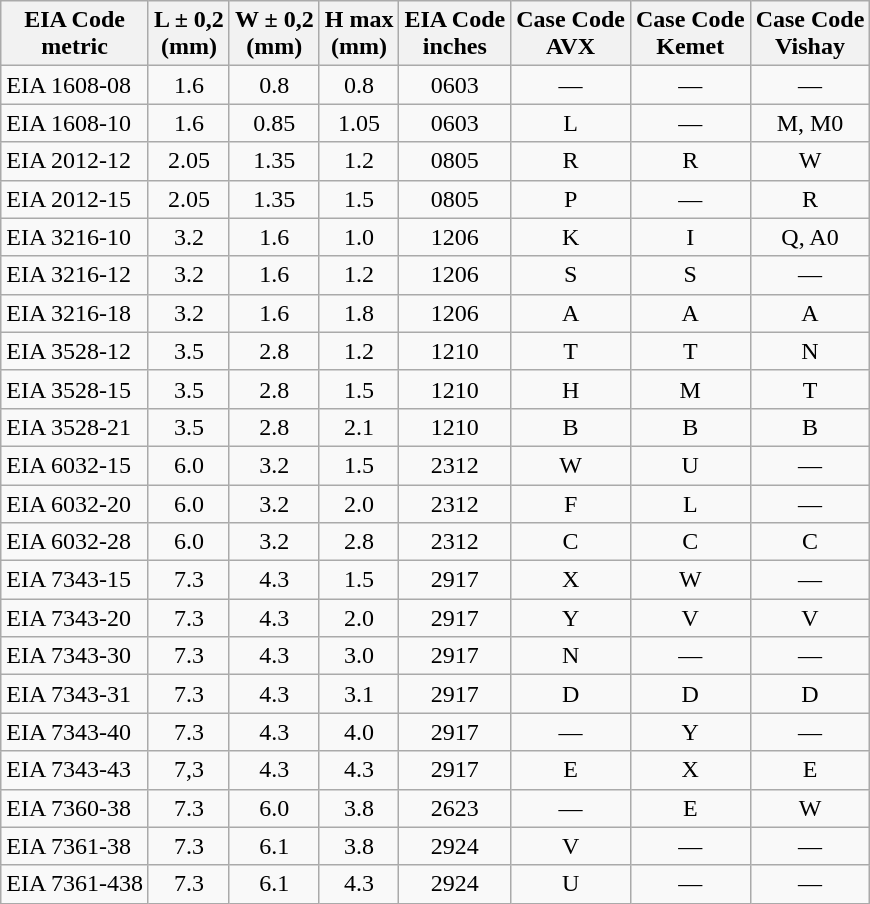<table class="wikitable centered" style="text-align:center">
<tr class="hintergrundfarbe6" style="text-align:center">
<th>EIA Code <br>metric</th>
<th>L ± 0,2<br>(mm)</th>
<th>W ± 0,2<br>(mm)</th>
<th>H max<br>(mm)</th>
<th>EIA Code<br>inches</th>
<th>Case Code <br> AVX</th>
<th>Case Code <br> Kemet</th>
<th>Case Code <br> Vishay</th>
</tr>
<tr>
<td style="text-align:left">EIA 1608-08</td>
<td>1.6</td>
<td>0.8</td>
<td>0.8</td>
<td>0603</td>
<td>—</td>
<td>—</td>
<td>—</td>
</tr>
<tr>
<td style="text-align:left">EIA 1608-10</td>
<td>1.6</td>
<td>0.85</td>
<td>1.05</td>
<td>0603</td>
<td>L</td>
<td>—</td>
<td>M, M0</td>
</tr>
<tr>
<td style="text-align:left">EIA 2012-12</td>
<td>2.05</td>
<td>1.35</td>
<td>1.2</td>
<td>0805</td>
<td>R</td>
<td>R</td>
<td>W</td>
</tr>
<tr>
<td style="text-align:left">EIA 2012-15</td>
<td>2.05</td>
<td>1.35</td>
<td>1.5</td>
<td>0805</td>
<td>P</td>
<td>—</td>
<td>R</td>
</tr>
<tr>
<td style="text-align:left">EIA 3216-10</td>
<td>3.2</td>
<td>1.6</td>
<td>1.0</td>
<td>1206</td>
<td>K</td>
<td>I</td>
<td>Q, A0</td>
</tr>
<tr>
<td style="text-align:left">EIA 3216-12</td>
<td>3.2</td>
<td>1.6</td>
<td>1.2</td>
<td>1206</td>
<td>S</td>
<td>S</td>
<td>—</td>
</tr>
<tr>
<td style="text-align:left">EIA 3216-18</td>
<td>3.2</td>
<td>1.6</td>
<td>1.8</td>
<td>1206</td>
<td>A</td>
<td>A</td>
<td>A</td>
</tr>
<tr>
<td style="text-align:left">EIA 3528-12</td>
<td>3.5</td>
<td>2.8</td>
<td>1.2</td>
<td>1210</td>
<td>T</td>
<td>T</td>
<td>N</td>
</tr>
<tr>
<td style="text-align:left">EIA 3528-15</td>
<td>3.5</td>
<td>2.8</td>
<td>1.5</td>
<td>1210</td>
<td>H</td>
<td>M</td>
<td>T</td>
</tr>
<tr>
<td style="text-align:left">EIA 3528-21</td>
<td>3.5</td>
<td>2.8</td>
<td>2.1</td>
<td>1210</td>
<td>B</td>
<td>B</td>
<td>B</td>
</tr>
<tr>
<td style="text-align:left">EIA 6032-15</td>
<td>6.0</td>
<td>3.2</td>
<td>1.5</td>
<td>2312</td>
<td>W</td>
<td>U</td>
<td>—</td>
</tr>
<tr>
<td style="text-align:left">EIA 6032-20</td>
<td>6.0</td>
<td>3.2</td>
<td>2.0</td>
<td>2312</td>
<td>F</td>
<td>L</td>
<td>—</td>
</tr>
<tr>
<td style="text-align:left">EIA 6032-28</td>
<td>6.0</td>
<td>3.2</td>
<td>2.8</td>
<td>2312</td>
<td>C</td>
<td>C</td>
<td>C</td>
</tr>
<tr>
<td style="text-align:left">EIA 7343-15</td>
<td>7.3</td>
<td>4.3</td>
<td>1.5</td>
<td>2917</td>
<td>X</td>
<td>W</td>
<td>—</td>
</tr>
<tr>
<td style="text-align:left">EIA 7343-20</td>
<td>7.3</td>
<td>4.3</td>
<td>2.0</td>
<td>2917</td>
<td>Y</td>
<td>V</td>
<td>V</td>
</tr>
<tr>
<td style="text-align:left">EIA 7343-30</td>
<td>7.3</td>
<td>4.3</td>
<td>3.0</td>
<td>2917</td>
<td>N</td>
<td>—</td>
<td>—</td>
</tr>
<tr>
<td style="text-align:left">EIA 7343-31</td>
<td>7.3</td>
<td>4.3</td>
<td>3.1</td>
<td>2917</td>
<td>D</td>
<td>D</td>
<td>D</td>
</tr>
<tr>
<td style="text-align:left">EIA 7343-40</td>
<td>7.3</td>
<td>4.3</td>
<td>4.0</td>
<td>2917</td>
<td>—</td>
<td>Y</td>
<td>—</td>
</tr>
<tr>
<td style="text-align:left">EIA 7343-43</td>
<td>7,3</td>
<td>4.3</td>
<td>4.3</td>
<td>2917</td>
<td>E</td>
<td>X</td>
<td>E</td>
</tr>
<tr>
<td style="text-align:left">EIA 7360-38</td>
<td>7.3</td>
<td>6.0</td>
<td>3.8</td>
<td>2623</td>
<td>—</td>
<td>E</td>
<td>W</td>
</tr>
<tr>
<td style="text-align:left">EIA 7361-38</td>
<td>7.3</td>
<td>6.1</td>
<td>3.8</td>
<td>2924</td>
<td>V</td>
<td>—</td>
<td>—</td>
</tr>
<tr>
<td style="text-align:left">EIA 7361-438</td>
<td>7.3</td>
<td>6.1</td>
<td>4.3</td>
<td>2924</td>
<td>U</td>
<td>—</td>
<td>—</td>
</tr>
</table>
